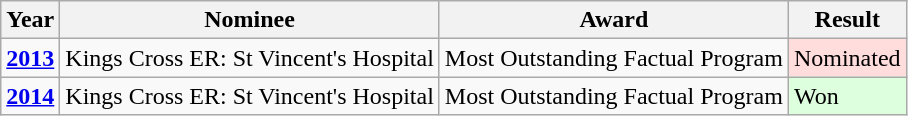<table class="wikitable">
<tr>
<th>Year</th>
<th>Nominee</th>
<th>Award</th>
<th>Result</th>
</tr>
<tr>
<td rowspan="1"><strong><a href='#'>2013</a></strong></td>
<td>Kings Cross ER: St Vincent's Hospital</td>
<td>Most Outstanding Factual Program</td>
<td style="background:#fdd;">Nominated</td>
</tr>
<tr>
<td rowspan="1"><strong><a href='#'>2014</a></strong></td>
<td>Kings Cross ER: St Vincent's Hospital</td>
<td>Most Outstanding Factual Program</td>
<td style="background:#dfd;">Won</td>
</tr>
</table>
